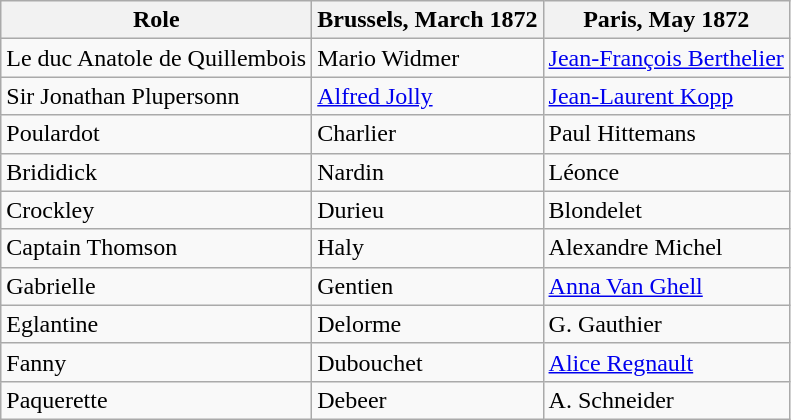<table class="wikitable">
<tr>
<th>Role</th>
<th>Brussels, March 1872</th>
<th>Paris, May 1872</th>
</tr>
<tr>
<td>Le duc Anatole de Quillembois</td>
<td>Mario Widmer</td>
<td><a href='#'>Jean-François Berthelier</a></td>
</tr>
<tr>
<td>Sir Jonathan Plupersonn</td>
<td><a href='#'>Alfred Jolly</a></td>
<td><a href='#'>Jean-Laurent Kopp</a></td>
</tr>
<tr>
<td>Poulardot</td>
<td>Charlier</td>
<td>Paul Hittemans</td>
</tr>
<tr>
<td>Brididick</td>
<td>Nardin</td>
<td>Léonce</td>
</tr>
<tr>
<td>Crockley</td>
<td>Durieu</td>
<td>Blondelet</td>
</tr>
<tr>
<td>Captain Thomson</td>
<td>Haly</td>
<td>Alexandre Michel</td>
</tr>
<tr>
<td>Gabrielle</td>
<td>Gentien</td>
<td><a href='#'>Anna Van Ghell</a></td>
</tr>
<tr>
<td>Eglantine</td>
<td>Delorme</td>
<td>G. Gauthier</td>
</tr>
<tr>
<td>Fanny</td>
<td>Dubouchet</td>
<td><a href='#'>Alice Regnault</a></td>
</tr>
<tr>
<td>Paquerette</td>
<td>Debeer</td>
<td>A. Schneider</td>
</tr>
</table>
